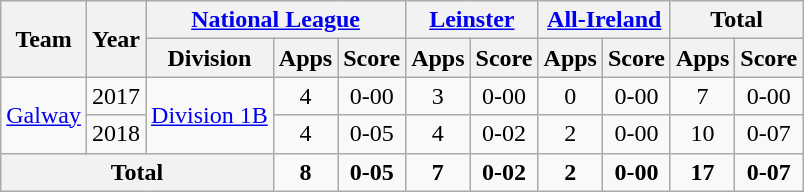<table class="wikitable" style="text-align:center">
<tr>
<th rowspan="2">Team</th>
<th rowspan="2">Year</th>
<th colspan="3"><a href='#'>National League</a></th>
<th colspan="2"><a href='#'>Leinster</a></th>
<th colspan="2"><a href='#'>All-Ireland</a></th>
<th colspan="2">Total</th>
</tr>
<tr>
<th>Division</th>
<th>Apps</th>
<th>Score</th>
<th>Apps</th>
<th>Score</th>
<th>Apps</th>
<th>Score</th>
<th>Apps</th>
<th>Score</th>
</tr>
<tr>
<td rowspan="2"><a href='#'>Galway</a></td>
<td>2017</td>
<td rowspan="2"><a href='#'>Division 1B</a></td>
<td>4</td>
<td>0-00</td>
<td>3</td>
<td>0-00</td>
<td>0</td>
<td>0-00</td>
<td>7</td>
<td>0-00</td>
</tr>
<tr>
<td>2018</td>
<td>4</td>
<td>0-05</td>
<td>4</td>
<td>0-02</td>
<td>2</td>
<td>0-00</td>
<td>10</td>
<td>0-07</td>
</tr>
<tr>
<th colspan="3">Total</th>
<td><strong>8</strong></td>
<td><strong>0-05</strong></td>
<td><strong>7</strong></td>
<td><strong>0-02</strong></td>
<td><strong>2</strong></td>
<td><strong>0-00</strong></td>
<td><strong>17</strong></td>
<td><strong>0-07</strong></td>
</tr>
</table>
